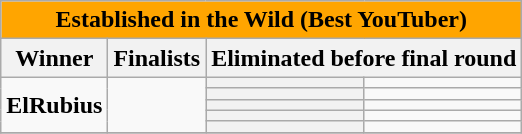<table class="wikitable">
<tr>
<td colspan="4" bgcolor=Orange align=center><strong>Established in the Wild (Best YouTuber)</strong></td>
</tr>
<tr>
<th>Winner</th>
<th>Finalists</th>
<th colspan=2>Eliminated before final round</th>
</tr>
<tr>
<td rowspan="5"><strong>ElRubius</strong></td>
<td rowspan="5"></td>
<th></th>
<td></td>
</tr>
<tr>
<th></th>
<td></td>
</tr>
<tr>
<th></th>
<td></td>
</tr>
<tr>
<th></th>
<td></td>
</tr>
<tr>
<th></th>
<td></td>
</tr>
<tr>
</tr>
</table>
